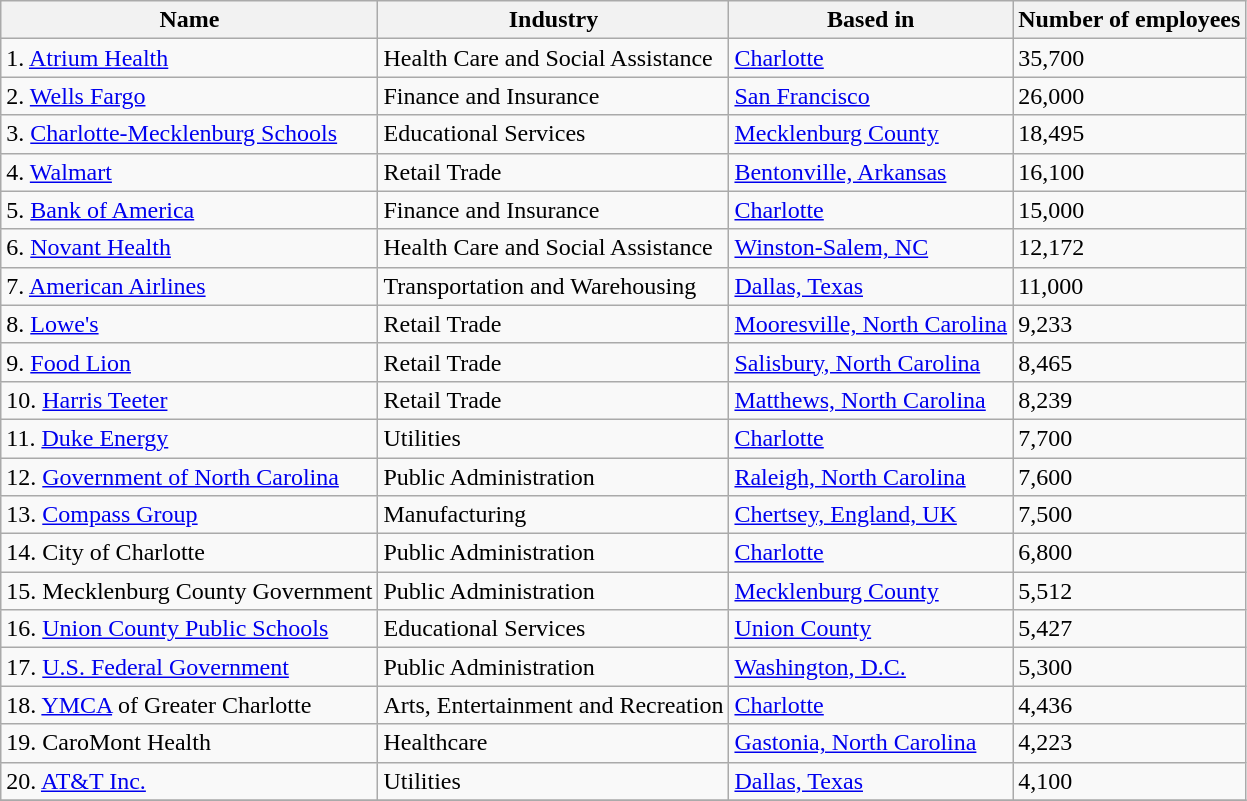<table class="wikitable sortable">
<tr>
<th>Name</th>
<th>Industry</th>
<th>Based in</th>
<th>Number of employees</th>
</tr>
<tr>
<td>1. <a href='#'>Atrium Health</a></td>
<td>Health Care and Social Assistance</td>
<td><a href='#'>Charlotte</a></td>
<td>35,700</td>
</tr>
<tr>
<td>2. <a href='#'>Wells Fargo</a></td>
<td>Finance and Insurance</td>
<td><a href='#'>San Francisco</a></td>
<td>26,000</td>
</tr>
<tr>
<td>3. <a href='#'>Charlotte-Mecklenburg Schools</a></td>
<td>Educational Services</td>
<td><a href='#'>Mecklenburg County</a></td>
<td>18,495</td>
</tr>
<tr>
<td>4. <a href='#'>Walmart</a></td>
<td>Retail Trade</td>
<td><a href='#'>Bentonville, Arkansas</a></td>
<td>16,100</td>
</tr>
<tr>
<td>5. <a href='#'>Bank of America</a></td>
<td>Finance and Insurance</td>
<td><a href='#'>Charlotte</a></td>
<td>15,000</td>
</tr>
<tr>
<td>6. <a href='#'>Novant Health</a></td>
<td>Health Care and Social Assistance</td>
<td><a href='#'>Winston-Salem, NC</a></td>
<td>12,172</td>
</tr>
<tr>
<td>7. <a href='#'>American Airlines</a></td>
<td>Transportation and Warehousing</td>
<td><a href='#'>Dallas, Texas</a></td>
<td>11,000</td>
</tr>
<tr>
<td>8. <a href='#'>Lowe's</a></td>
<td>Retail Trade</td>
<td><a href='#'>Mooresville, North Carolina</a></td>
<td>9,233</td>
</tr>
<tr>
<td>9. <a href='#'>Food Lion</a></td>
<td>Retail Trade</td>
<td><a href='#'>Salisbury, North Carolina</a></td>
<td>8,465</td>
</tr>
<tr>
<td>10. <a href='#'>Harris Teeter</a></td>
<td>Retail Trade</td>
<td><a href='#'>Matthews, North Carolina</a></td>
<td>8,239</td>
</tr>
<tr>
<td>11. <a href='#'>Duke Energy</a></td>
<td>Utilities</td>
<td><a href='#'>Charlotte</a></td>
<td>7,700</td>
</tr>
<tr>
<td>12. <a href='#'>Government of North Carolina</a></td>
<td>Public Administration</td>
<td><a href='#'>Raleigh, North Carolina</a></td>
<td>7,600</td>
</tr>
<tr>
<td>13. <a href='#'>Compass Group</a></td>
<td>Manufacturing</td>
<td><a href='#'>Chertsey, England, UK</a></td>
<td>7,500</td>
</tr>
<tr>
<td>14. City of Charlotte</td>
<td>Public Administration</td>
<td><a href='#'>Charlotte</a></td>
<td>6,800</td>
</tr>
<tr>
<td>15. Mecklenburg County Government</td>
<td>Public Administration</td>
<td><a href='#'>Mecklenburg County</a></td>
<td>5,512</td>
</tr>
<tr>
<td>16. <a href='#'>Union County Public Schools</a></td>
<td>Educational Services</td>
<td><a href='#'>Union County</a></td>
<td>5,427</td>
</tr>
<tr>
<td>17. <a href='#'>U.S. Federal Government</a></td>
<td>Public Administration</td>
<td><a href='#'>Washington, D.C.</a></td>
<td>5,300</td>
</tr>
<tr>
<td>18. <a href='#'>YMCA</a> of Greater Charlotte</td>
<td>Arts, Entertainment and Recreation</td>
<td><a href='#'>Charlotte</a></td>
<td>4,436</td>
</tr>
<tr>
<td>19. CaroMont Health</td>
<td>Healthcare</td>
<td><a href='#'>Gastonia, North Carolina</a></td>
<td>4,223</td>
</tr>
<tr>
<td>20. <a href='#'>AT&T Inc.</a></td>
<td>Utilities</td>
<td><a href='#'>Dallas, Texas</a></td>
<td>4,100</td>
</tr>
<tr>
</tr>
</table>
